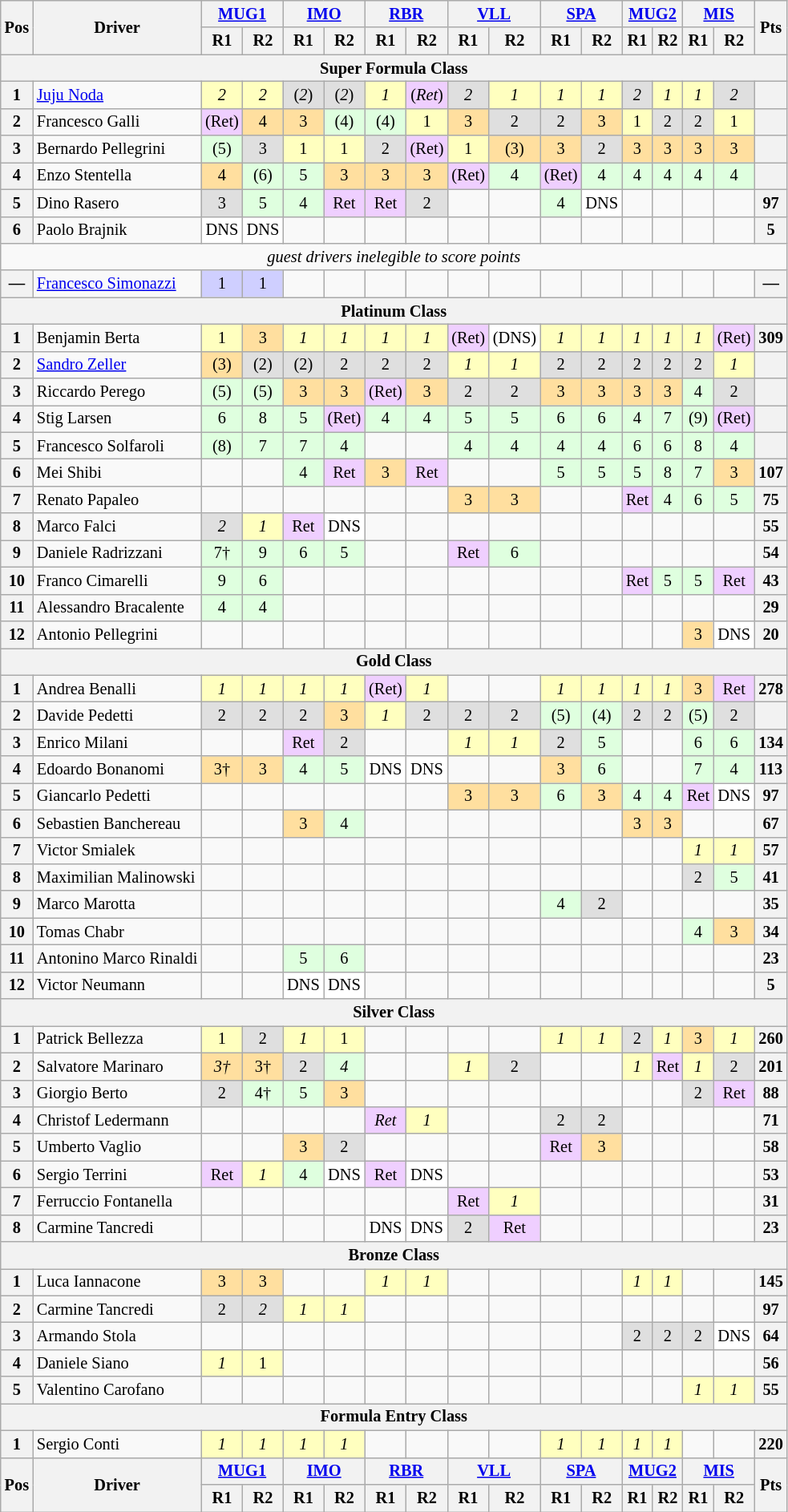<table class="wikitable" style="font-size:85%; text-align:center">
<tr>
<th rowspan="2" valign="middle">Pos</th>
<th rowspan="2" valign="middle">Driver</th>
<th colspan="2"><a href='#'>MUG1</a><br></th>
<th colspan="2"><a href='#'>IMO</a><br></th>
<th colspan="2"><a href='#'>RBR</a><br></th>
<th colspan="2"><a href='#'>VLL</a><br></th>
<th colspan="2"><a href='#'>SPA</a><br></th>
<th colspan="2"><a href='#'>MUG2</a><br></th>
<th colspan="2"><a href='#'>MIS</a><br></th>
<th rowspan="2" valign="middle">Pts</th>
</tr>
<tr>
<th>R1</th>
<th>R2</th>
<th>R1</th>
<th>R2</th>
<th>R1</th>
<th>R2</th>
<th>R1</th>
<th>R2</th>
<th>R1</th>
<th>R2</th>
<th>R1</th>
<th>R2</th>
<th>R1</th>
<th>R2</th>
</tr>
<tr>
<th colspan="17">Super Formula Class</th>
</tr>
<tr>
<th>1</th>
<td align="left"> <a href='#'>Juju Noda</a></td>
<td style="background:#ffffbf;"><em>2</em></td>
<td style="background:#ffffbf;"><em>2</em></td>
<td style="background:#dfdfdf;">(<em>2</em>)</td>
<td style="background:#dfdfdf;">(<em>2</em>)</td>
<td style="background:#ffffbf;"><em>1</em></td>
<td style="background:#efcfff;">(<em>Ret</em>)</td>
<td style="background:#dfdfdf;"><em>2</em></td>
<td style="background:#ffffbf;"><em>1</em></td>
<td style="background:#ffffbf;"><em>1</em></td>
<td style="background:#ffffbf;"><em>1</em></td>
<td style="background:#dfdfdf;"><em>2</em></td>
<td style="background:#ffffbf;"><em>1</em></td>
<td style="background:#ffffbf;"><em>1</em></td>
<td style="background:#dfdfdf;"><em>2</em></td>
<th></th>
</tr>
<tr>
<th>2</th>
<td align="left"> Francesco Galli</td>
<td style="background:#efcfff;">(Ret)</td>
<td style="background:#ffdf9f;">4</td>
<td style="background:#ffdf9f;">3</td>
<td style="background:#dfffdf;">(4)</td>
<td style="background:#dfffdf;">(4)</td>
<td style="background:#ffffbf;">1</td>
<td style="background:#ffdf9f;">3</td>
<td style="background:#dfdfdf;">2</td>
<td style="background:#dfdfdf;">2</td>
<td style="background:#ffdf9f;">3</td>
<td style="background:#ffffbf;">1</td>
<td style="background:#dfdfdf;">2</td>
<td style="background:#dfdfdf;">2</td>
<td style="background:#ffffbf;">1</td>
<th></th>
</tr>
<tr>
<th>3</th>
<td align="left"> Bernardo Pellegrini</td>
<td style="background:#dfffdf;">(5)</td>
<td style="background:#dfdfdf;">3</td>
<td style="background:#ffffbf;">1</td>
<td style="background:#ffffbf;">1</td>
<td style="background:#dfdfdf;">2</td>
<td style="background:#efcfff;">(Ret)</td>
<td style="background:#ffffbf;">1</td>
<td style="background:#ffdf9f;">(3)</td>
<td style="background:#ffdf9f;">3</td>
<td style="background:#dfdfdf;">2</td>
<td style="background:#ffdf9f;">3</td>
<td style="background:#ffdf9f;">3</td>
<td style="background:#ffdf9f;">3</td>
<td style="background:#ffdf9f;">3</td>
<th></th>
</tr>
<tr>
<th>4</th>
<td align="left"> Enzo Stentella</td>
<td style="background:#ffdf9f;">4</td>
<td style="background:#dfffdf;">(6)</td>
<td style="background:#dfffdf;">5</td>
<td style="background:#ffdf9f;">3</td>
<td style="background:#ffdf9f;">3</td>
<td style="background:#ffdf9f;">3</td>
<td style="background:#efcfff;">(Ret)</td>
<td style="background:#dfffdf;">4</td>
<td style="background:#efcfff;">(Ret)</td>
<td style="background:#dfffdf;">4</td>
<td style="background:#dfffdf;">4</td>
<td style="background:#dfffdf;">4</td>
<td style="background:#dfffdf;">4</td>
<td style="background:#dfffdf;">4</td>
<th></th>
</tr>
<tr>
<th>5</th>
<td align="left"> Dino Rasero</td>
<td style="background:#dfdfdf;">3</td>
<td style="background:#dfffdf;">5</td>
<td style="background:#dfffdf;">4</td>
<td style="background:#efcfff;">Ret</td>
<td style="background:#efcfff;">Ret</td>
<td style="background:#dfdfdf;">2</td>
<td></td>
<td></td>
<td style="background:#dfffdf;">4</td>
<td style="background:#ffffff;">DNS</td>
<td></td>
<td></td>
<td></td>
<td></td>
<th>97</th>
</tr>
<tr>
<th>6</th>
<td align="left"> Paolo Brajnik</td>
<td style="background:#ffffff;">DNS</td>
<td style="background:#ffffff;">DNS</td>
<td></td>
<td></td>
<td></td>
<td></td>
<td></td>
<td></td>
<td></td>
<td></td>
<td></td>
<td></td>
<td></td>
<td></td>
<th>5</th>
</tr>
<tr>
<td colspan="17"><em>guest drivers inelegible to score points</em></td>
</tr>
<tr>
<th>—</th>
<td align="left"> <a href='#'>Francesco Simonazzi</a></td>
<td style="background:#cfcfff;">1</td>
<td style="background:#cfcfff;">1</td>
<td></td>
<td></td>
<td></td>
<td></td>
<td></td>
<td></td>
<td></td>
<td></td>
<td></td>
<td></td>
<td></td>
<td></td>
<th>—</th>
</tr>
<tr>
<th colspan="17">Platinum Class</th>
</tr>
<tr>
<th>1</th>
<td align="left"> Benjamin Berta</td>
<td style="background:#ffffbf;">1</td>
<td style="background:#ffdf9f;">3</td>
<td style="background:#ffffbf;"><em>1</em></td>
<td style="background:#ffffbf;"><em>1</em></td>
<td style="background:#ffffbf;"><em>1</em></td>
<td style="background:#ffffbf;"><em>1</em></td>
<td style="background:#efcfff;">(Ret)</td>
<td style="background:#ffffff;">(DNS)</td>
<td style="background:#ffffbf;"><em>1</em></td>
<td style="background:#ffffbf;"><em>1</em></td>
<td style="background:#ffffbf;"><em>1</em></td>
<td style="background:#ffffbf;"><em>1</em></td>
<td style="background:#ffffbf;"><em>1</em></td>
<td style="background:#efcfff;">(Ret)</td>
<th>309</th>
</tr>
<tr>
<th>2</th>
<td align="left"> <a href='#'>Sandro Zeller</a></td>
<td style="background:#ffdf9f;">(3)</td>
<td style="background:#dfdfdf;">(2)</td>
<td style="background:#dfdfdf;">(2)</td>
<td style="background:#dfdfdf;">2</td>
<td style="background:#dfdfdf;">2</td>
<td style="background:#dfdfdf;">2</td>
<td style="background:#ffffbf;"><em>1</em></td>
<td style="background:#ffffbf;"><em>1</em></td>
<td style="background:#dfdfdf;">2</td>
<td style="background:#dfdfdf;">2</td>
<td style="background:#dfdfdf;">2</td>
<td style="background:#dfdfdf;">2</td>
<td style="background:#dfdfdf;">2</td>
<td style="background:#ffffbf;"><em>1</em></td>
<th></th>
</tr>
<tr>
<th>3</th>
<td align="left"> Riccardo Perego</td>
<td style="background:#dfffdf;">(5)</td>
<td style="background:#dfffdf;">(5)</td>
<td style="background:#ffdf9f;">3</td>
<td style="background:#ffdf9f;">3</td>
<td style="background:#efcfff;">(Ret)</td>
<td style="background:#ffdf9f;">3</td>
<td style="background:#dfdfdf;">2</td>
<td style="background:#dfdfdf;">2</td>
<td style="background:#ffdf9f;">3</td>
<td style="background:#ffdf9f;">3</td>
<td style="background:#ffdf9f;">3</td>
<td style="background:#ffdf9f;">3</td>
<td style="background:#dfffdf;">4</td>
<td style="background:#dfdfdf;">2</td>
<th></th>
</tr>
<tr>
<th>4</th>
<td align="left"> Stig Larsen</td>
<td style="background:#dfffdf;">6</td>
<td style="background:#dfffdf;">8</td>
<td style="background:#dfffdf;">5</td>
<td style="background:#efcfff;">(Ret)</td>
<td style="background:#dfffdf;">4</td>
<td style="background:#dfffdf;">4</td>
<td style="background:#dfffdf;">5</td>
<td style="background:#dfffdf;">5</td>
<td style="background:#dfffdf;">6</td>
<td style="background:#dfffdf;">6</td>
<td style="background:#dfffdf;">4</td>
<td style="background:#dfffdf;">7</td>
<td style="background:#dfffdf;">(9)</td>
<td style="background:#efcfff;">(Ret)</td>
<th></th>
</tr>
<tr>
<th>5</th>
<td align="left"> Francesco Solfaroli</td>
<td style="background:#dfffdf;">(8)</td>
<td style="background:#dfffdf;">7</td>
<td style="background:#dfffdf;">7</td>
<td style="background:#dfffdf;">4</td>
<td></td>
<td></td>
<td style="background:#dfffdf;">4</td>
<td style="background:#dfffdf;">4</td>
<td style="background:#dfffdf;">4</td>
<td style="background:#dfffdf;">4</td>
<td style="background:#dfffdf;">6</td>
<td style="background:#dfffdf;">6</td>
<td style="background:#dfffdf;">8</td>
<td style="background:#dfffdf;">4</td>
<th></th>
</tr>
<tr>
<th>6</th>
<td align="left"> Mei Shibi</td>
<td></td>
<td></td>
<td style="background:#dfffdf;">4</td>
<td style="background:#efcfff;">Ret</td>
<td style="background:#ffdf9f;">3</td>
<td style="background:#efcfff;">Ret</td>
<td></td>
<td></td>
<td style="background:#dfffdf;">5</td>
<td style="background:#dfffdf;">5</td>
<td style="background:#dfffdf;">5</td>
<td style="background:#dfffdf;">8</td>
<td style="background:#dfffdf;">7</td>
<td style="background:#ffdf9f;">3</td>
<th>107</th>
</tr>
<tr>
<th>7</th>
<td align="left"> Renato Papaleo</td>
<td></td>
<td></td>
<td></td>
<td></td>
<td></td>
<td></td>
<td style="background:#ffdf9f;">3</td>
<td style="background:#ffdf9f;">3</td>
<td></td>
<td></td>
<td style="background:#efcfff;">Ret</td>
<td style="background:#dfffdf;">4</td>
<td style="background:#dfffdf;">6</td>
<td style="background:#dfffdf;">5</td>
<th>75</th>
</tr>
<tr>
<th>8</th>
<td align="left"> Marco Falci</td>
<td style="background:#dfdfdf;"><em>2</em></td>
<td style="background:#ffffbf;"><em>1</em></td>
<td style="background:#efcfff;">Ret</td>
<td style="background:#ffffff;">DNS</td>
<td></td>
<td></td>
<td></td>
<td></td>
<td></td>
<td></td>
<td></td>
<td></td>
<td></td>
<td></td>
<th>55</th>
</tr>
<tr>
<th>9</th>
<td align="left"> Daniele Radrizzani</td>
<td style="background:#dfffdf;">7†</td>
<td style="background:#dfffdf;">9</td>
<td style="background:#dfffdf;">6</td>
<td style="background:#dfffdf;">5</td>
<td></td>
<td></td>
<td style="background:#efcfff;">Ret</td>
<td style="background:#dfffdf;">6</td>
<td></td>
<td></td>
<td></td>
<td></td>
<td></td>
<td></td>
<th>54</th>
</tr>
<tr>
<th>10</th>
<td align="left"> Franco Cimarelli</td>
<td style="background:#dfffdf;">9</td>
<td style="background:#dfffdf;">6</td>
<td></td>
<td></td>
<td></td>
<td></td>
<td></td>
<td></td>
<td></td>
<td></td>
<td style="background:#efcfff;">Ret</td>
<td style="background:#dfffdf;">5</td>
<td style="background:#dfffdf;">5</td>
<td style="background:#efcfff;">Ret</td>
<th>43</th>
</tr>
<tr>
<th>11</th>
<td align="left"> Alessandro Bracalente</td>
<td style="background:#dfffdf;">4</td>
<td style="background:#dfffdf;">4</td>
<td></td>
<td></td>
<td></td>
<td></td>
<td></td>
<td></td>
<td></td>
<td></td>
<td></td>
<td></td>
<td></td>
<td></td>
<th>29</th>
</tr>
<tr>
<th>12</th>
<td align="left"> Antonio Pellegrini</td>
<td></td>
<td></td>
<td></td>
<td></td>
<td></td>
<td></td>
<td></td>
<td></td>
<td></td>
<td></td>
<td></td>
<td></td>
<td style="background:#ffdf9f;">3</td>
<td style="background:#ffffff;">DNS</td>
<th>20</th>
</tr>
<tr>
<th colspan="17">Gold Class</th>
</tr>
<tr>
<th>1</th>
<td align="left"> Andrea Benalli</td>
<td style="background:#ffffbf;"><em>1</em></td>
<td style="background:#ffffbf;"><em>1</em></td>
<td style="background:#ffffbf;"><em>1</em></td>
<td style="background:#ffffbf;"><em>1</em></td>
<td style="background:#efcfff;">(Ret)</td>
<td style="background:#ffffbf;"><em>1</em></td>
<td></td>
<td></td>
<td style="background:#ffffbf;"><em>1</em></td>
<td style="background:#ffffbf;"><em>1</em></td>
<td style="background:#ffffbf;"><em>1</em></td>
<td style="background:#ffffbf;"><em>1</em></td>
<td style="background:#ffdf9f;">3</td>
<td style="background:#efcfff;">Ret</td>
<th>278</th>
</tr>
<tr>
<th>2</th>
<td align="left"> Davide Pedetti</td>
<td style="background:#dfdfdf;">2</td>
<td style="background:#dfdfdf;">2</td>
<td style="background:#dfdfdf;">2</td>
<td style="background:#ffdf9f;">3</td>
<td style="background:#ffffbf;"><em>1</em></td>
<td style="background:#dfdfdf;">2</td>
<td style="background:#dfdfdf;">2</td>
<td style="background:#dfdfdf;">2</td>
<td style="background:#dfffdf;">(5)</td>
<td style="background:#dfffdf;">(4)</td>
<td style="background:#dfdfdf;">2</td>
<td style="background:#dfdfdf;">2</td>
<td style="background:#dfffdf;">(5)</td>
<td style="background:#dfdfdf;">2</td>
<th></th>
</tr>
<tr>
<th>3</th>
<td align="left"> Enrico Milani</td>
<td></td>
<td></td>
<td style="background:#efcfff;">Ret</td>
<td style="background:#dfdfdf;">2</td>
<td></td>
<td></td>
<td style="background:#ffffbf;"><em>1</em></td>
<td style="background:#ffffbf;"><em>1</em></td>
<td style="background:#dfdfdf;">2</td>
<td style="background:#dfffdf;">5</td>
<td></td>
<td></td>
<td style="background:#dfffdf;">6</td>
<td style="background:#dfffdf;">6</td>
<th>134</th>
</tr>
<tr>
<th>4</th>
<td align="left"> Edoardo Bonanomi</td>
<td style="background:#ffdf9f;">3†</td>
<td style="background:#ffdf9f;">3</td>
<td style="background:#dfffdf;">4</td>
<td style="background:#dfffdf;">5</td>
<td style="background:#ffffff;">DNS</td>
<td style="background:#ffffff;">DNS</td>
<td></td>
<td></td>
<td style="background:#ffdf9f;">3</td>
<td style="background:#dfffdf;">6</td>
<td></td>
<td></td>
<td style="background:#dfffdf;">7</td>
<td style="background:#dfffdf;">4</td>
<th>113</th>
</tr>
<tr>
<th>5</th>
<td align="left"> Giancarlo Pedetti</td>
<td></td>
<td></td>
<td></td>
<td></td>
<td></td>
<td></td>
<td style="background:#ffdf9f;">3</td>
<td style="background:#ffdf9f;">3</td>
<td style="background:#dfffdf;">6</td>
<td style="background:#ffdf9f;">3</td>
<td style="background:#dfffdf;">4</td>
<td style="background:#dfffdf;">4</td>
<td style="background:#efcfff;">Ret</td>
<td style="background:#ffffff;">DNS</td>
<th>97</th>
</tr>
<tr>
<th>6</th>
<td align="left"> Sebastien Banchereau</td>
<td></td>
<td></td>
<td style="background:#ffdf9f;">3</td>
<td style="background:#dfffdf;">4</td>
<td></td>
<td></td>
<td></td>
<td></td>
<td></td>
<td></td>
<td style="background:#ffdf9f;">3</td>
<td style="background:#ffdf9f;">3</td>
<td></td>
<td></td>
<th>67</th>
</tr>
<tr>
<th>7</th>
<td align="left"> Victor Smialek</td>
<td></td>
<td></td>
<td></td>
<td></td>
<td></td>
<td></td>
<td></td>
<td></td>
<td></td>
<td></td>
<td></td>
<td></td>
<td style="background:#ffffbf;"><em>1</em></td>
<td style="background:#ffffbf;"><em>1</em></td>
<th>57</th>
</tr>
<tr>
<th>8</th>
<td align="left"> Maximilian Malinowski</td>
<td></td>
<td></td>
<td></td>
<td></td>
<td></td>
<td></td>
<td></td>
<td></td>
<td></td>
<td></td>
<td></td>
<td></td>
<td style="background:#dfdfdf;">2</td>
<td style="background:#dfffdf;">5</td>
<th>41</th>
</tr>
<tr>
<th>9</th>
<td align="left"> Marco Marotta</td>
<td></td>
<td></td>
<td></td>
<td></td>
<td></td>
<td></td>
<td></td>
<td></td>
<td style="background:#dfffdf;">4</td>
<td style="background:#dfdfdf;">2</td>
<td></td>
<td></td>
<td></td>
<td></td>
<th>35</th>
</tr>
<tr>
<th>10</th>
<td align="left"> Tomas Chabr</td>
<td></td>
<td></td>
<td></td>
<td></td>
<td></td>
<td></td>
<td></td>
<td></td>
<td></td>
<td></td>
<td></td>
<td></td>
<td style="background:#dfffdf;">4</td>
<td style="background:#ffdf9f;">3</td>
<th>34</th>
</tr>
<tr>
<th>11</th>
<td align="left"> Antonino Marco Rinaldi</td>
<td></td>
<td></td>
<td style="background:#dfffdf;">5</td>
<td style="background:#dfffdf;">6</td>
<td></td>
<td></td>
<td></td>
<td></td>
<td></td>
<td></td>
<td></td>
<td></td>
<td></td>
<td></td>
<th>23</th>
</tr>
<tr>
<th>12</th>
<td align="left"> Victor Neumann</td>
<td></td>
<td></td>
<td style="background:#ffffff;">DNS</td>
<td style="background:#ffffff;">DNS</td>
<td></td>
<td></td>
<td></td>
<td></td>
<td></td>
<td></td>
<td></td>
<td></td>
<td></td>
<td></td>
<th>5</th>
</tr>
<tr>
<th colspan="17">Silver Class</th>
</tr>
<tr>
<th>1</th>
<td align="left"> Patrick Bellezza</td>
<td style="background:#ffffbf;">1</td>
<td style="background:#dfdfdf;">2</td>
<td style="background:#ffffbf;"><em>1</em></td>
<td style="background:#ffffbf;">1</td>
<td></td>
<td></td>
<td></td>
<td></td>
<td style="background:#ffffbf;"><em>1</em></td>
<td style="background:#ffffbf;"><em>1</em></td>
<td style="background:#dfdfdf;">2</td>
<td style="background:#ffffbf;"><em>1</em></td>
<td style="background:#ffdf9f;">3</td>
<td style="background:#ffffbf;"><em>1</em></td>
<th>260</th>
</tr>
<tr>
<th>2</th>
<td align="left"> Salvatore Marinaro</td>
<td style="background:#ffdf9f;"><em>3†</em></td>
<td style="background:#ffdf9f;">3†</td>
<td style="background:#dfdfdf;">2</td>
<td style="background:#dfffdf;"><em>4</em></td>
<td></td>
<td></td>
<td style="background:#ffffbf;"><em>1</em></td>
<td style="background:#dfdfdf;">2</td>
<td></td>
<td></td>
<td style="background:#ffffbf;"><em>1</em></td>
<td style="background:#efcfff;">Ret</td>
<td style="background:#ffffbf;"><em>1</em></td>
<td style="background:#dfdfdf;">2</td>
<th>201</th>
</tr>
<tr>
<th>3</th>
<td align="left"> Giorgio Berto</td>
<td style="background:#dfdfdf;">2</td>
<td style="background:#dfffdf;">4†</td>
<td style="background:#dfffdf;">5</td>
<td style="background:#ffdf9f;">3</td>
<td></td>
<td></td>
<td></td>
<td></td>
<td></td>
<td></td>
<td></td>
<td></td>
<td style="background:#dfdfdf;">2</td>
<td style="background:#efcfff;">Ret</td>
<th>88</th>
</tr>
<tr>
<th>4</th>
<td align="left"> Christof Ledermann</td>
<td></td>
<td></td>
<td></td>
<td></td>
<td style="background:#efcfff;"><em>Ret</em></td>
<td style="background:#ffffbf;"><em>1</em></td>
<td></td>
<td></td>
<td style="background:#dfdfdf;">2</td>
<td style="background:#dfdfdf;">2</td>
<td></td>
<td></td>
<td></td>
<td></td>
<th>71</th>
</tr>
<tr>
<th>5</th>
<td align="left"> Umberto Vaglio</td>
<td></td>
<td></td>
<td style="background:#ffdf9f;">3</td>
<td style="background:#dfdfdf;">2</td>
<td></td>
<td></td>
<td></td>
<td></td>
<td style="background:#efcfff;">Ret</td>
<td style="background:#ffdf9f;">3</td>
<td></td>
<td></td>
<td></td>
<td></td>
<th>58</th>
</tr>
<tr>
<th>6</th>
<td align="left"> Sergio Terrini</td>
<td style="background:#efcfff;">Ret</td>
<td style="background:#ffffbf;"><em>1</em></td>
<td style="background:#dfffdf;">4</td>
<td style="background:#ffffff;">DNS</td>
<td style="background:#efcfff;">Ret</td>
<td style="background:#ffffff;">DNS</td>
<td></td>
<td></td>
<td></td>
<td></td>
<td></td>
<td></td>
<td></td>
<td></td>
<th>53</th>
</tr>
<tr>
<th>7</th>
<td align="left"> Ferruccio Fontanella</td>
<td></td>
<td></td>
<td></td>
<td></td>
<td></td>
<td></td>
<td style="background:#efcfff;">Ret</td>
<td style="background:#ffffbf;"><em>1</em></td>
<td></td>
<td></td>
<td></td>
<td></td>
<td></td>
<td></td>
<th>31</th>
</tr>
<tr>
<th>8</th>
<td align="left"> Carmine Tancredi</td>
<td></td>
<td></td>
<td></td>
<td></td>
<td style="background:#ffffff;">DNS</td>
<td style="background:#ffffff;">DNS</td>
<td style="background:#dfdfdf;">2</td>
<td style="background:#efcfff;">Ret</td>
<td></td>
<td></td>
<td></td>
<td></td>
<td></td>
<td></td>
<th>23</th>
</tr>
<tr>
<th colspan="17">Bronze Class</th>
</tr>
<tr>
<th>1</th>
<td align="left"> Luca Iannacone</td>
<td style="background:#ffdf9f;">3</td>
<td style="background:#ffdf9f;">3</td>
<td></td>
<td></td>
<td style="background:#ffffbf;"><em>1</em></td>
<td style="background:#ffffbf;"><em>1</em></td>
<td></td>
<td></td>
<td></td>
<td></td>
<td style="background:#ffffbf;"><em>1</em></td>
<td style="background:#ffffbf;"><em>1</em></td>
<td></td>
<td></td>
<th>145</th>
</tr>
<tr>
<th>2</th>
<td align="left"> Carmine Tancredi</td>
<td style="background:#dfdfdf;">2</td>
<td style="background:#dfdfdf;"><em>2</em></td>
<td style="background:#ffffbf;"><em>1</em></td>
<td style="background:#ffffbf;"><em>1</em></td>
<td></td>
<td></td>
<td></td>
<td></td>
<td></td>
<td></td>
<td></td>
<td></td>
<td></td>
<td></td>
<th>97</th>
</tr>
<tr>
<th>3</th>
<td align="left"> Armando Stola</td>
<td></td>
<td></td>
<td></td>
<td></td>
<td></td>
<td></td>
<td></td>
<td></td>
<td></td>
<td></td>
<td style="background:#dfdfdf;">2</td>
<td style="background:#dfdfdf;">2</td>
<td style="background:#dfdfdf;">2</td>
<td style="background:#ffffff;">DNS</td>
<th>64</th>
</tr>
<tr>
<th>4</th>
<td align="left"> Daniele Siano</td>
<td style="background:#ffffbf;"><em>1</em></td>
<td style="background:#ffffbf;">1</td>
<td></td>
<td></td>
<td></td>
<td></td>
<td></td>
<td></td>
<td></td>
<td></td>
<td></td>
<td></td>
<td></td>
<td></td>
<th>56</th>
</tr>
<tr>
<th>5</th>
<td align="left"> Valentino Carofano</td>
<td></td>
<td></td>
<td></td>
<td></td>
<td></td>
<td></td>
<td></td>
<td></td>
<td></td>
<td></td>
<td></td>
<td></td>
<td style="background:#ffffbf;"><em>1</em></td>
<td style="background:#ffffbf;"><em>1</em></td>
<th>55</th>
</tr>
<tr>
<th colspan="17">Formula Entry Class</th>
</tr>
<tr>
<th>1</th>
<td align="left"> Sergio Conti</td>
<td style="background:#ffffbf;"><em>1</em></td>
<td style="background:#ffffbf;"><em>1</em></td>
<td style="background:#ffffbf;"><em>1</em></td>
<td style="background:#ffffbf;"><em>1</em></td>
<td></td>
<td></td>
<td></td>
<td></td>
<td style="background:#ffffbf;"><em>1</em></td>
<td style="background:#ffffbf;"><em>1</em></td>
<td style="background:#ffffbf;"><em>1</em></td>
<td style="background:#ffffbf;"><em>1</em></td>
<td></td>
<td></td>
<th>220</th>
</tr>
<tr>
<th rowspan="2">Pos</th>
<th rowspan="2">Driver</th>
<th colspan="2"><a href='#'>MUG1</a><br></th>
<th colspan="2"><a href='#'>IMO</a><br></th>
<th colspan="2"><a href='#'>RBR</a><br></th>
<th colspan="2"><a href='#'>VLL</a><br></th>
<th colspan="2"><a href='#'>SPA</a><br></th>
<th colspan="2"><a href='#'>MUG2</a><br></th>
<th colspan="2"><a href='#'>MIS</a><br></th>
<th rowspan="2">Pts</th>
</tr>
<tr>
<th>R1</th>
<th>R2</th>
<th>R1</th>
<th>R2</th>
<th>R1</th>
<th>R2</th>
<th>R1</th>
<th>R2</th>
<th>R1</th>
<th>R2</th>
<th>R1</th>
<th>R2</th>
<th>R1</th>
<th>R2</th>
</tr>
</table>
